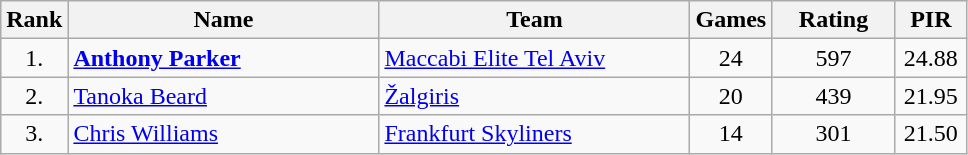<table class="wikitable sortable" style="text-align: center;">
<tr>
<th>Rank</th>
<th width=200>Name</th>
<th width=200>Team</th>
<th>Games</th>
<th width=75>Rating</th>
<th width=40>PIR</th>
</tr>
<tr>
<td>1.</td>
<td align="left"> <strong><a href='#'>Anthony Parker</a></strong></td>
<td align="left"> <a href='#'>Maccabi Elite Tel Aviv</a></td>
<td>24</td>
<td>597</td>
<td>24.88</td>
</tr>
<tr>
<td>2.</td>
<td align="left"> <a href='#'>Tanoka Beard</a></td>
<td align="left"> <a href='#'>Žalgiris</a></td>
<td>20</td>
<td>439</td>
<td>21.95</td>
</tr>
<tr>
<td>3.</td>
<td align="left"> <a href='#'>Chris Williams</a></td>
<td align="left"> <a href='#'>Frankfurt Skyliners</a></td>
<td>14</td>
<td>301</td>
<td>21.50</td>
</tr>
</table>
